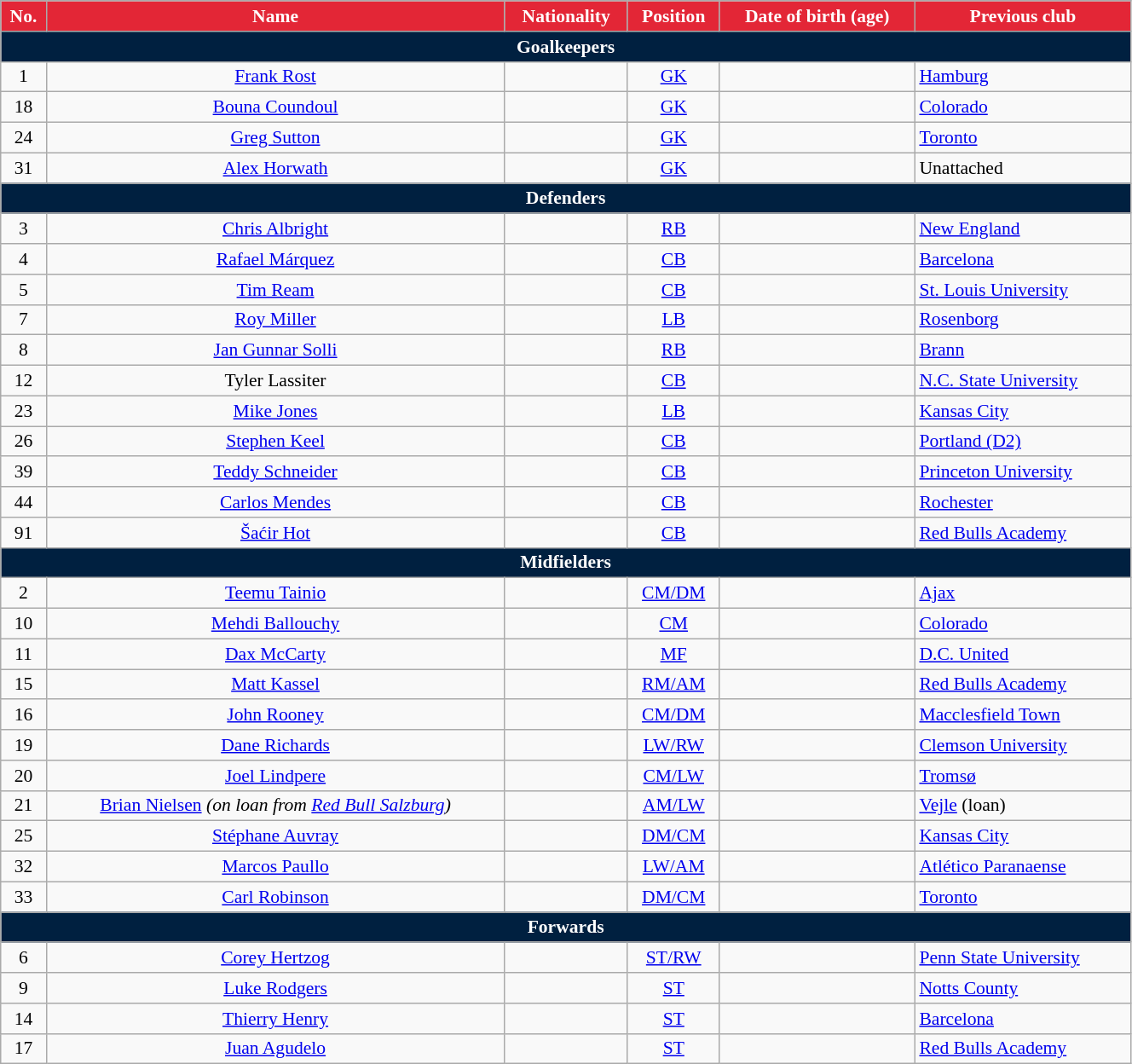<table class="wikitable"  style="text-align:center; font-size:90%; width:70%;">
<tr>
<th style="background:#E32636; color:white; text-align:center;">No.</th>
<th style="background:#E32636; color:white; text-align:center;">Name</th>
<th style="background:#E32636; color:white; text-align:center;">Nationality</th>
<th style="background:#E32636; color:white; text-align:center;">Position</th>
<th style="background:#E32636; color:white; text-align:center;">Date of birth (age)</th>
<th style="background:#E32636; color:white; text-align:center;">Previous club</th>
</tr>
<tr>
<th colspan="6"  style="background:#002040; color:white; text-align:center;">Goalkeepers</th>
</tr>
<tr>
<td>1</td>
<td><a href='#'>Frank Rost</a></td>
<td></td>
<td><a href='#'>GK</a></td>
<td></td>
<td align=left> <a href='#'>Hamburg</a></td>
</tr>
<tr>
<td>18</td>
<td><a href='#'>Bouna Coundoul</a></td>
<td></td>
<td><a href='#'>GK</a></td>
<td></td>
<td align=left> <a href='#'>Colorado</a></td>
</tr>
<tr>
<td>24</td>
<td><a href='#'>Greg Sutton</a></td>
<td></td>
<td><a href='#'>GK</a></td>
<td></td>
<td align=left> <a href='#'>Toronto</a></td>
</tr>
<tr>
<td>31</td>
<td><a href='#'>Alex Horwath</a></td>
<td></td>
<td><a href='#'>GK</a></td>
<td></td>
<td align=left>Unattached</td>
</tr>
<tr>
<th colspan="6"  style="background:#002040; color:white; text-align:center;">Defenders</th>
</tr>
<tr>
<td>3</td>
<td><a href='#'>Chris Albright</a></td>
<td></td>
<td><a href='#'>RB</a></td>
<td></td>
<td align=left> <a href='#'>New England</a></td>
</tr>
<tr>
<td>4</td>
<td><a href='#'>Rafael Márquez</a></td>
<td></td>
<td><a href='#'>CB</a></td>
<td></td>
<td align=left> <a href='#'>Barcelona</a></td>
</tr>
<tr>
<td>5</td>
<td><a href='#'>Tim Ream</a></td>
<td></td>
<td><a href='#'>CB</a></td>
<td></td>
<td align=left> <a href='#'>St. Louis University</a></td>
</tr>
<tr>
<td>7</td>
<td><a href='#'>Roy Miller</a></td>
<td></td>
<td><a href='#'>LB</a></td>
<td></td>
<td align=left> <a href='#'>Rosenborg</a></td>
</tr>
<tr>
<td>8</td>
<td><a href='#'>Jan Gunnar Solli</a></td>
<td></td>
<td><a href='#'>RB</a></td>
<td></td>
<td align=left> <a href='#'>Brann</a></td>
</tr>
<tr>
<td>12</td>
<td>Tyler Lassiter</td>
<td></td>
<td><a href='#'>CB</a></td>
<td></td>
<td align=left> <a href='#'>N.C. State University</a></td>
</tr>
<tr>
<td>23</td>
<td><a href='#'>Mike Jones</a></td>
<td></td>
<td><a href='#'>LB</a></td>
<td></td>
<td align=left> <a href='#'>Kansas City</a></td>
</tr>
<tr>
<td>26</td>
<td><a href='#'>Stephen Keel</a></td>
<td></td>
<td><a href='#'>CB</a></td>
<td></td>
<td align=left> <a href='#'>Portland (D2)</a></td>
</tr>
<tr>
<td>39</td>
<td><a href='#'>Teddy Schneider</a></td>
<td></td>
<td><a href='#'>CB</a></td>
<td></td>
<td align=left> <a href='#'>Princeton University</a></td>
</tr>
<tr>
<td>44</td>
<td><a href='#'>Carlos Mendes</a></td>
<td></td>
<td><a href='#'>CB</a></td>
<td></td>
<td align=left> <a href='#'>Rochester</a></td>
</tr>
<tr>
<td>91</td>
<td><a href='#'>Šaćir Hot</a></td>
<td></td>
<td><a href='#'>CB</a></td>
<td></td>
<td align=left> <a href='#'>Red Bulls Academy</a></td>
</tr>
<tr>
<th colspan="6"  style="background:#002040; color:white; text-align:center;">Midfielders</th>
</tr>
<tr>
<td>2</td>
<td><a href='#'>Teemu Tainio</a></td>
<td></td>
<td><a href='#'>CM/DM</a></td>
<td></td>
<td align=left> <a href='#'>Ajax</a></td>
</tr>
<tr>
<td>10</td>
<td><a href='#'>Mehdi Ballouchy</a></td>
<td></td>
<td><a href='#'>CM</a></td>
<td></td>
<td align=left> <a href='#'>Colorado</a></td>
</tr>
<tr>
<td>11</td>
<td><a href='#'>Dax McCarty</a></td>
<td></td>
<td><a href='#'>MF</a></td>
<td></td>
<td align=left> <a href='#'>D.C. United</a></td>
</tr>
<tr>
<td>15</td>
<td><a href='#'>Matt Kassel</a></td>
<td></td>
<td><a href='#'>RM/AM</a></td>
<td></td>
<td align=left> <a href='#'>Red Bulls Academy</a></td>
</tr>
<tr>
<td>16</td>
<td><a href='#'>John Rooney</a></td>
<td></td>
<td><a href='#'>CM/DM</a></td>
<td></td>
<td align=left> <a href='#'>Macclesfield Town</a></td>
</tr>
<tr>
<td>19</td>
<td><a href='#'>Dane Richards</a></td>
<td></td>
<td><a href='#'>LW/RW</a></td>
<td></td>
<td align=left> <a href='#'>Clemson University</a></td>
</tr>
<tr>
<td>20</td>
<td><a href='#'>Joel Lindpere</a></td>
<td></td>
<td><a href='#'>CM/LW</a></td>
<td></td>
<td align=left> <a href='#'>Tromsø</a></td>
</tr>
<tr>
<td>21</td>
<td><a href='#'>Brian Nielsen</a> <em>(on loan from <a href='#'>Red Bull Salzburg</a>)</em></td>
<td></td>
<td><a href='#'>AM/LW</a></td>
<td></td>
<td align=left> <a href='#'>Vejle</a> (loan)</td>
</tr>
<tr>
<td>25</td>
<td><a href='#'>Stéphane Auvray</a></td>
<td></td>
<td><a href='#'>DM/CM</a></td>
<td></td>
<td align=left> <a href='#'>Kansas City</a></td>
</tr>
<tr>
<td>32</td>
<td><a href='#'>Marcos Paullo</a></td>
<td></td>
<td><a href='#'>LW/AM</a></td>
<td></td>
<td align=left> <a href='#'>Atlético Paranaense</a></td>
</tr>
<tr>
<td>33</td>
<td><a href='#'>Carl Robinson</a></td>
<td></td>
<td><a href='#'>DM/CM</a></td>
<td></td>
<td align=left> <a href='#'>Toronto</a></td>
</tr>
<tr>
<th colspan="6"  style="background:#002040; color:white; text-align:center;">Forwards</th>
</tr>
<tr>
<td>6</td>
<td><a href='#'>Corey Hertzog</a></td>
<td></td>
<td><a href='#'>ST/RW</a></td>
<td></td>
<td align=left> <a href='#'>Penn State University</a></td>
</tr>
<tr>
<td>9</td>
<td><a href='#'>Luke Rodgers</a></td>
<td></td>
<td><a href='#'>ST</a></td>
<td></td>
<td align=left> <a href='#'>Notts County</a></td>
</tr>
<tr>
<td>14</td>
<td><a href='#'>Thierry Henry</a></td>
<td></td>
<td><a href='#'>ST</a></td>
<td></td>
<td align=left> <a href='#'>Barcelona</a></td>
</tr>
<tr>
<td>17</td>
<td><a href='#'>Juan Agudelo</a></td>
<td></td>
<td><a href='#'>ST</a></td>
<td></td>
<td align=left> <a href='#'>Red Bulls Academy</a></td>
</tr>
</table>
